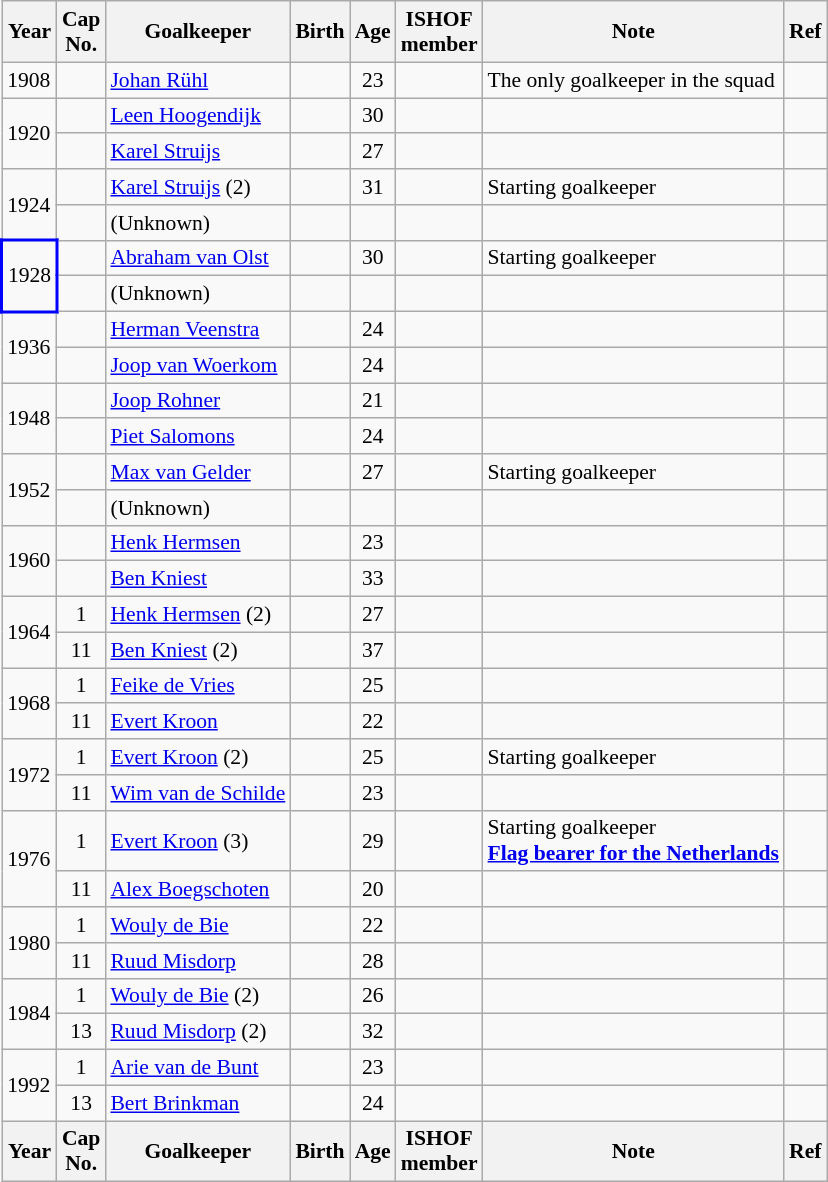<table class="wikitable sortable" style="text-align: center; font-size: 90%; margin-left: 1em;">
<tr>
<th>Year</th>
<th class="unsortable">Cap<br>No.</th>
<th>Goalkeeper</th>
<th>Birth</th>
<th>Age</th>
<th>ISHOF<br>member</th>
<th>Note</th>
<th class="unsortable">Ref</th>
</tr>
<tr>
<td style="text-align: left;">1908</td>
<td></td>
<td style="text-align: left;" data-sort-value="Rühl, Johan"><a href='#'>Johan Rühl</a></td>
<td></td>
<td>23</td>
<td></td>
<td style="text-align: left;">The only goalkeeper in the squad</td>
<td></td>
</tr>
<tr>
<td rowspan="2" style="text-align: left;">1920</td>
<td></td>
<td style="text-align: left;" data-sort-value="Hoogendijk, Leen"><a href='#'>Leen Hoogendijk</a></td>
<td></td>
<td>30</td>
<td></td>
<td style="text-align: left;"></td>
<td></td>
</tr>
<tr>
<td></td>
<td style="text-align: left;" data-sort-value="Struijs, Karel"><a href='#'>Karel Struijs</a></td>
<td></td>
<td>27</td>
<td></td>
<td style="text-align: left;"></td>
<td></td>
</tr>
<tr>
<td rowspan="2" style="text-align: left;">1924</td>
<td></td>
<td style="text-align: left;" data-sort-value="Struijs, Karel"><a href='#'>Karel Struijs</a> (2)</td>
<td></td>
<td>31</td>
<td></td>
<td style="text-align: left;">Starting goalkeeper</td>
<td></td>
</tr>
<tr>
<td></td>
<td style="text-align: left;" data-sort-value="ZZZZZ">(Unknown)</td>
<td></td>
<td></td>
<td></td>
<td style="text-align: left;"></td>
<td></td>
</tr>
<tr>
<td rowspan="2" style="border: 2px solid blue; text-align: left;">1928</td>
<td></td>
<td style="text-align: left;" data-sort-value="Olst, Abraham Van"><a href='#'>Abraham van Olst</a></td>
<td></td>
<td>30</td>
<td></td>
<td style="text-align: left;">Starting goalkeeper</td>
<td></td>
</tr>
<tr>
<td></td>
<td style="text-align: left;" data-sort-value="ZZZZZ">(Unknown)</td>
<td></td>
<td></td>
<td></td>
<td style="text-align: left;"></td>
<td></td>
</tr>
<tr>
<td rowspan="2" style="text-align: left;">1936</td>
<td></td>
<td style="text-align: left;" data-sort-value="Veenstra, Herman"><a href='#'>Herman Veenstra</a></td>
<td></td>
<td>24</td>
<td></td>
<td style="text-align: left;"></td>
<td></td>
</tr>
<tr>
<td></td>
<td style="text-align: left;" data-sort-value="Woerkom, Joop Van"><a href='#'>Joop van Woerkom</a></td>
<td></td>
<td>24</td>
<td></td>
<td style="text-align: left;"></td>
<td></td>
</tr>
<tr>
<td rowspan="2" style="text-align: left;">1948 </td>
<td></td>
<td style="text-align: left;" data-sort-value="Rohner, Joop"><a href='#'>Joop Rohner</a></td>
<td></td>
<td>21</td>
<td></td>
<td style="text-align: left;"></td>
<td></td>
</tr>
<tr>
<td></td>
<td style="text-align: left;" data-sort-value="Salomons, Piet"><a href='#'>Piet Salomons</a></td>
<td></td>
<td>24</td>
<td></td>
<td style="text-align: left;"></td>
<td></td>
</tr>
<tr>
<td rowspan="2" style="text-align: left;">1952</td>
<td></td>
<td style="text-align: left;" data-sort-value="Gelder, Max Van"><a href='#'>Max van Gelder</a></td>
<td></td>
<td>27</td>
<td></td>
<td style="text-align: left;">Starting goalkeeper</td>
<td></td>
</tr>
<tr>
<td></td>
<td style="text-align: left;" data-sort-value="ZZZZZ">(Unknown)</td>
<td></td>
<td></td>
<td></td>
<td style="text-align: left;"></td>
<td></td>
</tr>
<tr>
<td rowspan="2" style="text-align: left;">1960</td>
<td></td>
<td style="text-align: left;" data-sort-value="Hermsen, Henk"><a href='#'>Henk Hermsen</a></td>
<td></td>
<td>23</td>
<td></td>
<td style="text-align: left;"></td>
<td></td>
</tr>
<tr>
<td></td>
<td style="text-align: left;" data-sort-value="Kniest, Ben"><a href='#'>Ben Kniest</a></td>
<td></td>
<td>33</td>
<td></td>
<td style="text-align: left;"></td>
<td></td>
</tr>
<tr>
<td rowspan="2" style="text-align: left;">1964</td>
<td>1</td>
<td style="text-align: left;" data-sort-value="Hermsen, Henk"><a href='#'>Henk Hermsen</a> (2)</td>
<td></td>
<td>27</td>
<td></td>
<td style="text-align: left;"></td>
<td></td>
</tr>
<tr>
<td>11</td>
<td style="text-align: left;" data-sort-value="Kniest, Ben"><a href='#'>Ben Kniest</a> (2)</td>
<td></td>
<td>37</td>
<td></td>
<td style="text-align: left;"></td>
<td></td>
</tr>
<tr>
<td rowspan="2" style="text-align: left;">1968</td>
<td>1</td>
<td style="text-align: left;" data-sort-value="Vries, Feike De"><a href='#'>Feike de Vries</a></td>
<td></td>
<td>25</td>
<td></td>
<td style="text-align: left;"></td>
<td></td>
</tr>
<tr>
<td>11</td>
<td style="text-align: left;" data-sort-value="Kroon, Evert"><a href='#'>Evert Kroon</a></td>
<td></td>
<td>22</td>
<td></td>
<td style="text-align: left;"></td>
<td></td>
</tr>
<tr>
<td rowspan="2" style="text-align: left;">1972</td>
<td>1</td>
<td style="text-align: left;" data-sort-value="Kroon, Evert"><a href='#'>Evert Kroon</a> (2)</td>
<td></td>
<td>25</td>
<td></td>
<td style="text-align: left;">Starting goalkeeper</td>
<td></td>
</tr>
<tr>
<td>11</td>
<td style="text-align: left;" data-sort-value="Schilde, Wim Van De"><a href='#'>Wim van de Schilde</a></td>
<td></td>
<td>23</td>
<td></td>
<td style="text-align: left;"></td>
<td></td>
</tr>
<tr>
<td rowspan="2" style="text-align: left;">1976 </td>
<td>1</td>
<td style="text-align: left;" data-sort-value="Kroon, Evert"><a href='#'>Evert Kroon</a> (3)</td>
<td></td>
<td>29</td>
<td></td>
<td style="text-align: left;">Starting goalkeeper<br><strong><a href='#'>Flag bearer for the Netherlands</a></strong></td>
<td></td>
</tr>
<tr>
<td>11</td>
<td style="text-align: left;" data-sort-value="Boegschoten, Alex"><a href='#'>Alex Boegschoten</a></td>
<td></td>
<td>20</td>
<td></td>
<td style="text-align: left;"></td>
<td></td>
</tr>
<tr>
<td rowspan="2" style="text-align: left;">1980</td>
<td>1</td>
<td style="text-align: left;" data-sort-value="Bie, Wouly De"><a href='#'>Wouly de Bie</a></td>
<td></td>
<td>22</td>
<td></td>
<td style="text-align: left;"></td>
<td></td>
</tr>
<tr>
<td>11</td>
<td style="text-align: left;" data-sort-value="Misdorp, Ruud"><a href='#'>Ruud Misdorp</a></td>
<td></td>
<td>28</td>
<td></td>
<td style="text-align: left;"></td>
<td></td>
</tr>
<tr>
<td rowspan="2" style="text-align: left;">1984</td>
<td>1</td>
<td style="text-align: left;" data-sort-value="Bie, Wouly De"><a href='#'>Wouly de Bie</a> (2)</td>
<td></td>
<td>26</td>
<td></td>
<td style="text-align: left;"></td>
<td></td>
</tr>
<tr>
<td>13</td>
<td style="text-align: left;" data-sort-value="Misdorp, Ruud"><a href='#'>Ruud Misdorp</a> (2)</td>
<td></td>
<td>32</td>
<td></td>
<td style="text-align: left;"></td>
<td></td>
</tr>
<tr>
<td rowspan="2" style="text-align: left;">1992</td>
<td>1</td>
<td style="text-align: left;" data-sort-value="Bunt, Arie Van De"><a href='#'>Arie van de Bunt</a></td>
<td></td>
<td>23</td>
<td></td>
<td style="text-align: left;"></td>
<td></td>
</tr>
<tr>
<td>13</td>
<td style="text-align: left;" data-sort-value="Brinkman, Bert"><a href='#'>Bert Brinkman</a></td>
<td></td>
<td>24</td>
<td></td>
<td style="text-align: left;"></td>
<td></td>
</tr>
<tr>
<th>Year</th>
<th>Cap<br>No.</th>
<th>Goalkeeper</th>
<th>Birth</th>
<th>Age</th>
<th>ISHOF<br>member</th>
<th>Note</th>
<th>Ref</th>
</tr>
</table>
